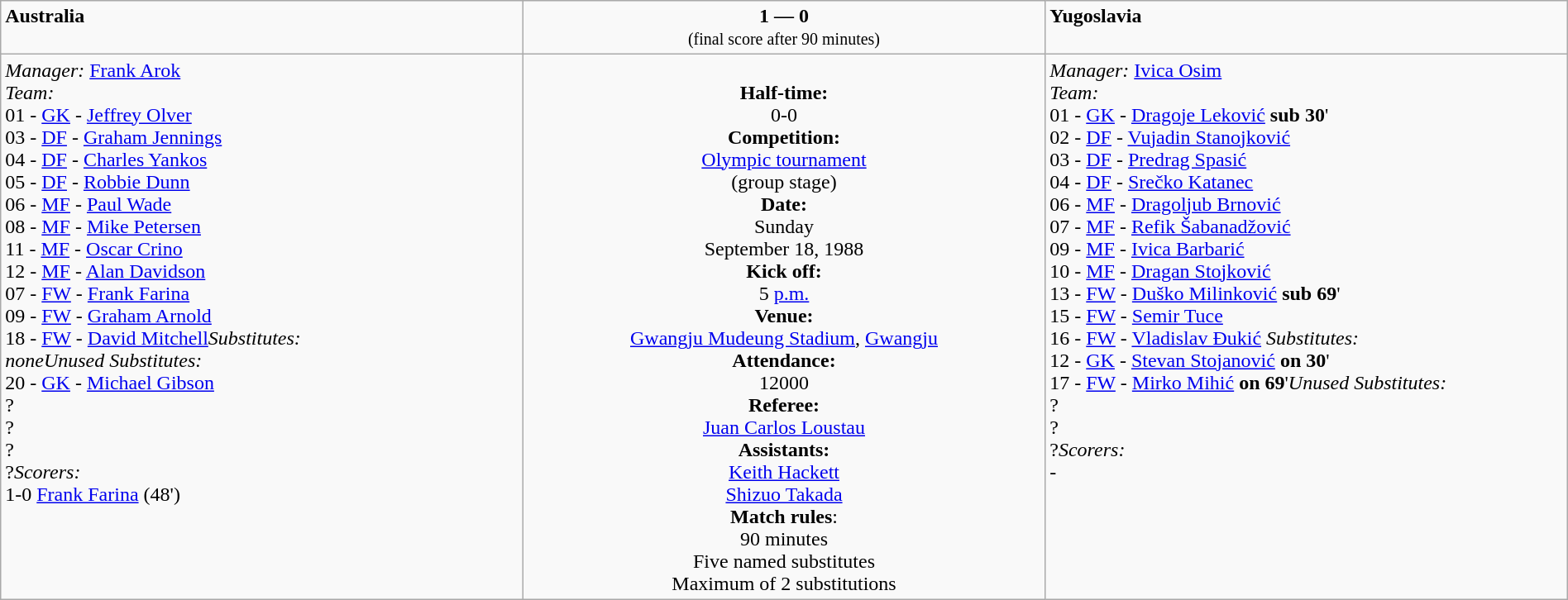<table border=0 class="wikitable" width=100%>
<tr>
<td width=33% valign=top><span> <strong>Australia</strong></span></td>
<td width=33% valign=top align=center><span><strong>1 — 0</strong></span><br><small>(final score after 90 minutes)</small></td>
<td width=33% valign=top><span>  <strong>Yugoslavia</strong></span></td>
</tr>
<tr>
<td valign=top><em>Manager:</em>  <a href='#'>Frank Arok</a><br><em>Team:</em>
<br>01 - <a href='#'>GK</a> - <a href='#'>Jeffrey Olver</a> 
<br>03 - <a href='#'>DF</a> - <a href='#'>Graham Jennings</a>
<br>04 - <a href='#'>DF</a> - <a href='#'>Charles Yankos</a> 
<br>05 - <a href='#'>DF</a> - <a href='#'>Robbie Dunn</a> 
<br>06 - <a href='#'>MF</a> - <a href='#'>Paul Wade</a>
<br>08 - <a href='#'>MF</a> - <a href='#'>Mike Petersen</a>
<br>11 - <a href='#'>MF</a> - <a href='#'>Oscar Crino</a>
<br>12 - <a href='#'>MF</a> - <a href='#'>Alan Davidson</a>
<br>07 - <a href='#'>FW</a> - <a href='#'>Frank Farina</a>
<br>09 - <a href='#'>FW</a> - <a href='#'>Graham Arnold</a> 
<br>18 - <a href='#'>FW</a> - <a href='#'>David Mitchell</a><em>Substitutes:</em><br><em>none</em><em>Unused Substitutes:</em>
<br>20 - <a href='#'>GK</a> - <a href='#'>Michael Gibson</a>
<br>?
<br>?
<br>?
<br>?<em>Scorers:</em>
<br>1-0 <a href='#'>Frank Farina</a> (48')</td>
<td valign=middle align=center><br><strong>Half-time:</strong><br>0-0<br><strong>Competition:</strong><br><a href='#'>Olympic tournament</a><br> (group stage)<br><strong>Date:</strong><br>Sunday<br>September 18, 1988<br><strong>Kick off:</strong><br>5 <a href='#'>p.m.</a><br><strong>Venue:</strong><br><a href='#'>Gwangju Mudeung Stadium</a>, <a href='#'>Gwangju</a><br><strong>Attendance:</strong><br> 12000<br><strong>Referee:</strong><br><a href='#'>Juan Carlos Loustau</a> <br><strong>Assistants:</strong><br><a href='#'>Keith Hackett</a> <br><a href='#'>Shizuo Takada</a> <br><strong>Match rules</strong>:<br>90 minutes<br>Five named substitutes<br>Maximum of 2 substitutions
</td>
<td valign=top><em>Manager:</em>  <a href='#'>Ivica Osim</a><br><em>Team:</em>
<br>01 - <a href='#'>GK</a> - <a href='#'>Dragoje Leković</a> <strong>sub 30</strong>'
<br>02 - <a href='#'>DF</a> - <a href='#'>Vujadin Stanojković</a>
<br>03 - <a href='#'>DF</a> - <a href='#'>Predrag Spasić</a>
<br>04 - <a href='#'>DF</a> - <a href='#'>Srečko Katanec</a>
<br>06 - <a href='#'>MF</a> - <a href='#'>Dragoljub Brnović</a>
<br>07 - <a href='#'>MF</a> - <a href='#'>Refik Šabanadžović</a>
<br>09 - <a href='#'>MF</a> - <a href='#'>Ivica Barbarić</a>
<br>10 - <a href='#'>MF</a> - <a href='#'>Dragan Stojković</a>
<br>13 - <a href='#'>FW</a> - <a href='#'>Duško Milinković</a> <strong>sub 69</strong>'
<br>15 - <a href='#'>FW</a> - <a href='#'>Semir Tuce</a>
<br>16 - <a href='#'>FW</a> - <a href='#'>Vladislav Đukić</a> <em>Substitutes:</em>
<br>12 - <a href='#'>GK</a> - <a href='#'>Stevan Stojanović</a> <strong>on 30</strong>'
<br>17 - <a href='#'>FW</a> - <a href='#'>Mirko Mihić</a> <strong>on 69</strong>'<em>Unused Substitutes:</em>
<br>?
<br>?
<br>?<em>Scorers:</em>
<br>-</td>
</tr>
</table>
